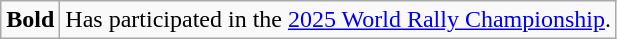<table class="wikitable">
<tr>
<td><strong>Bold</strong></td>
<td>Has participated in the <a href='#'>2025 World Rally Championship</a>.</td>
</tr>
</table>
